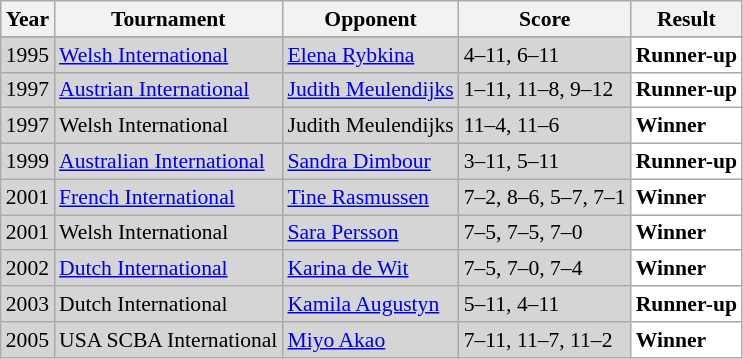<table class="sortable wikitable" style="font-size:90%;">
<tr>
<th>Year</th>
<th>Tournament</th>
<th>Opponent</th>
<th>Score</th>
<th>Result</th>
</tr>
<tr>
</tr>
<tr style="background:#D5D5D5">
<td align="center">1995</td>
<td align="left"><a href='#'>Welsh International</a></td>
<td align="left"> <a href='#'>Elena Rybkina</a></td>
<td align="left">4–11, 6–11</td>
<td style="text-align:left; background:white"> <strong>Runner-up</strong></td>
</tr>
<tr style="background:#D5D5D5">
<td align="center">1997</td>
<td align="left"><a href='#'>Austrian International</a></td>
<td align="left"> <a href='#'>Judith Meulendijks</a></td>
<td align="left">1–11, 11–8, 9–12</td>
<td style="text-align:left; background:white"> <strong>Runner-up</strong></td>
</tr>
<tr style="background:#D5D5D5">
<td align="center">1997</td>
<td align="left">Welsh International</td>
<td align="left"> Judith Meulendijks</td>
<td align="left">11–4, 11–6</td>
<td style="text-align:left; background:white"> <strong>Winner</strong></td>
</tr>
<tr style="background:#D5D5D5">
<td align="center">1999</td>
<td align="left"><a href='#'>Australian International</a></td>
<td align="left"> <a href='#'>Sandra Dimbour</a></td>
<td align="left">3–11, 5–11</td>
<td style="text-align:left; background:white"> <strong>Runner-up</strong></td>
</tr>
<tr style="background:#D5D5D5">
<td align="center">2001</td>
<td align="left"><a href='#'>French International</a></td>
<td align="left"> <a href='#'>Tine Rasmussen</a></td>
<td align="left">7–2, 8–6, 5–7, 7–1</td>
<td style="text-align:left; background:white"> <strong>Winner</strong></td>
</tr>
<tr style="background:#D5D5D5">
<td align="center">2001</td>
<td align="left">Welsh International</td>
<td align="left"> <a href='#'>Sara Persson</a></td>
<td align="left">7–5, 7–5, 7–0</td>
<td style="text-align:left; background:white"> <strong>Winner</strong></td>
</tr>
<tr style="background:#D5D5D5">
<td align="center">2002</td>
<td align="left"><a href='#'>Dutch International</a></td>
<td align="left"> <a href='#'>Karina de Wit</a></td>
<td align="left">7–5, 7–0, 7–4</td>
<td style="text-align:left; background:white"> <strong>Winner</strong></td>
</tr>
<tr style="background:#D5D5D5">
<td align="center">2003</td>
<td align="left">Dutch International</td>
<td align="left"> <a href='#'>Kamila Augustyn</a></td>
<td align="left">5–11, 4–11</td>
<td style="text-align:left; background:white"> <strong>Runner-up</strong></td>
</tr>
<tr style="background:#D5D5D5">
<td align="center">2005</td>
<td align="left">USA SCBA International</td>
<td align="left"> <a href='#'>Miyo Akao</a></td>
<td align="left">7–11, 11–7, 11–2</td>
<td style="text-align:left; background:white"> <strong>Winner</strong></td>
</tr>
</table>
